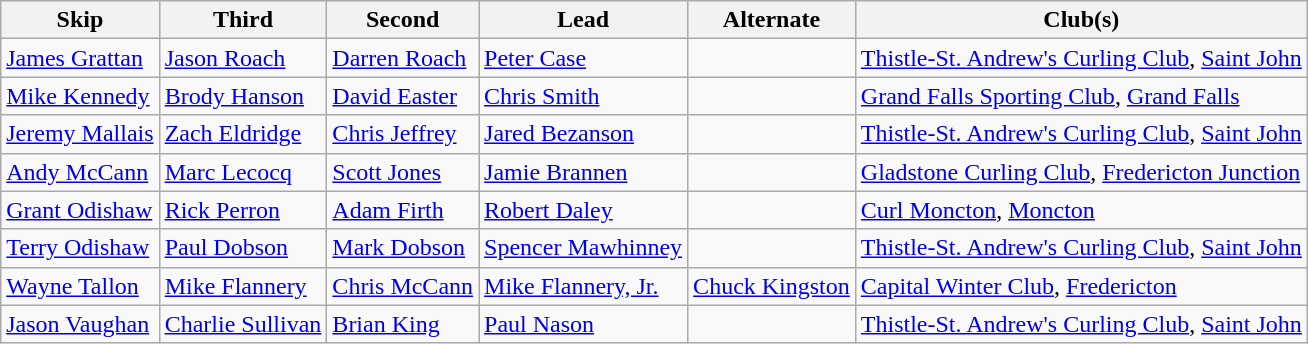<table class="wikitable">
<tr>
<th>Skip</th>
<th>Third</th>
<th>Second</th>
<th>Lead</th>
<th>Alternate</th>
<th>Club(s)</th>
</tr>
<tr>
<td><a href='#'>James Grattan</a></td>
<td><a href='#'>Jason Roach</a></td>
<td><a href='#'>Darren Roach</a></td>
<td><a href='#'>Peter Case</a></td>
<td></td>
<td><a href='#'>Thistle-St. Andrew's Curling Club</a>, <a href='#'>Saint John</a></td>
</tr>
<tr>
<td><a href='#'>Mike Kennedy</a></td>
<td><a href='#'>Brody Hanson</a></td>
<td><a href='#'>David Easter</a></td>
<td><a href='#'>Chris Smith</a></td>
<td></td>
<td><a href='#'>Grand Falls Sporting Club</a>, <a href='#'>Grand Falls</a></td>
</tr>
<tr>
<td><a href='#'>Jeremy Mallais</a></td>
<td><a href='#'>Zach Eldridge</a></td>
<td><a href='#'>Chris Jeffrey</a></td>
<td><a href='#'>Jared Bezanson</a></td>
<td></td>
<td><a href='#'>Thistle-St. Andrew's Curling Club</a>, <a href='#'>Saint John</a></td>
</tr>
<tr>
<td><a href='#'>Andy McCann</a></td>
<td><a href='#'>Marc Lecocq</a></td>
<td><a href='#'>Scott Jones</a></td>
<td><a href='#'>Jamie Brannen</a></td>
<td></td>
<td><a href='#'>Gladstone Curling Club</a>, <a href='#'>Fredericton Junction</a></td>
</tr>
<tr>
<td><a href='#'>Grant Odishaw</a></td>
<td><a href='#'>Rick Perron</a></td>
<td><a href='#'>Adam Firth</a></td>
<td><a href='#'>Robert Daley</a></td>
<td></td>
<td><a href='#'>Curl Moncton</a>, <a href='#'>Moncton</a></td>
</tr>
<tr>
<td><a href='#'>Terry Odishaw</a></td>
<td><a href='#'>Paul Dobson</a></td>
<td><a href='#'>Mark Dobson</a></td>
<td><a href='#'>Spencer Mawhinney</a></td>
<td></td>
<td><a href='#'>Thistle-St. Andrew's Curling Club</a>, <a href='#'>Saint John</a></td>
</tr>
<tr>
<td><a href='#'>Wayne Tallon</a></td>
<td><a href='#'>Mike Flannery</a></td>
<td><a href='#'>Chris McCann</a></td>
<td><a href='#'>Mike Flannery, Jr.</a></td>
<td><a href='#'>Chuck Kingston</a></td>
<td><a href='#'>Capital Winter Club</a>, <a href='#'>Fredericton</a></td>
</tr>
<tr>
<td><a href='#'>Jason Vaughan</a></td>
<td><a href='#'>Charlie Sullivan</a></td>
<td><a href='#'>Brian King</a></td>
<td><a href='#'>Paul Nason</a></td>
<td></td>
<td><a href='#'>Thistle-St. Andrew's Curling Club</a>, <a href='#'>Saint John</a></td>
</tr>
</table>
